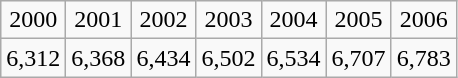<table class="wikitable" style="text-align:center">
<tr>
<td>2000</td>
<td>2001</td>
<td>2002</td>
<td>2003</td>
<td>2004</td>
<td>2005</td>
<td>2006</td>
</tr>
<tr>
<td>6,312</td>
<td>6,368</td>
<td>6,434</td>
<td>6,502</td>
<td>6,534</td>
<td>6,707</td>
<td>6,783</td>
</tr>
</table>
